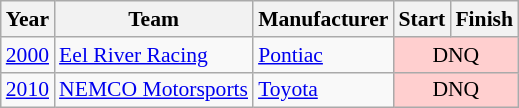<table class="wikitable" style="font-size: 90%;">
<tr>
<th>Year</th>
<th>Team</th>
<th>Manufacturer</th>
<th>Start</th>
<th>Finish</th>
</tr>
<tr>
<td><a href='#'>2000</a></td>
<td><a href='#'>Eel River Racing</a></td>
<td><a href='#'>Pontiac</a></td>
<td colspan=2 align=center style="background:#FFCFCF;">DNQ</td>
</tr>
<tr>
<td><a href='#'>2010</a></td>
<td><a href='#'>NEMCO Motorsports</a></td>
<td><a href='#'>Toyota</a></td>
<td colspan=2 align=center style="background:#FFCFCF;">DNQ</td>
</tr>
</table>
